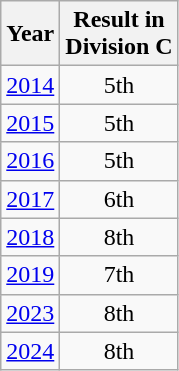<table class="wikitable" style="text-align:center">
<tr>
<th>Year</th>
<th>Result in<br>Division C</th>
</tr>
<tr>
<td><a href='#'>2014</a></td>
<td>5th</td>
</tr>
<tr>
<td><a href='#'>2015</a></td>
<td>5th</td>
</tr>
<tr>
<td><a href='#'>2016</a></td>
<td>5th</td>
</tr>
<tr>
<td><a href='#'>2017</a></td>
<td>6th</td>
</tr>
<tr>
<td><a href='#'>2018</a></td>
<td>8th</td>
</tr>
<tr>
<td><a href='#'>2019</a></td>
<td>7th</td>
</tr>
<tr>
<td><a href='#'>2023</a></td>
<td>8th</td>
</tr>
<tr>
<td><a href='#'>2024</a></td>
<td>8th</td>
</tr>
</table>
